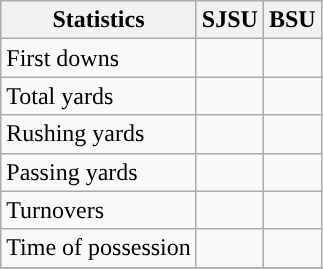<table class="wikitable" style="float: left;">
<tr>
<th>Statistics</th>
<th>SJSU</th>
<th>BSU</th>
</tr>
<tr>
<td>First downs</td>
<td></td>
<td></td>
</tr>
<tr>
<td>Total yards</td>
<td></td>
<td></td>
</tr>
<tr>
<td>Rushing yards</td>
<td></td>
<td></td>
</tr>
<tr>
<td>Passing yards</td>
<td></td>
<td></td>
</tr>
<tr>
<td>Turnovers</td>
<td></td>
<td></td>
</tr>
<tr>
<td>Time of possession</td>
<td></td>
<td></td>
</tr>
<tr>
</tr>
</table>
